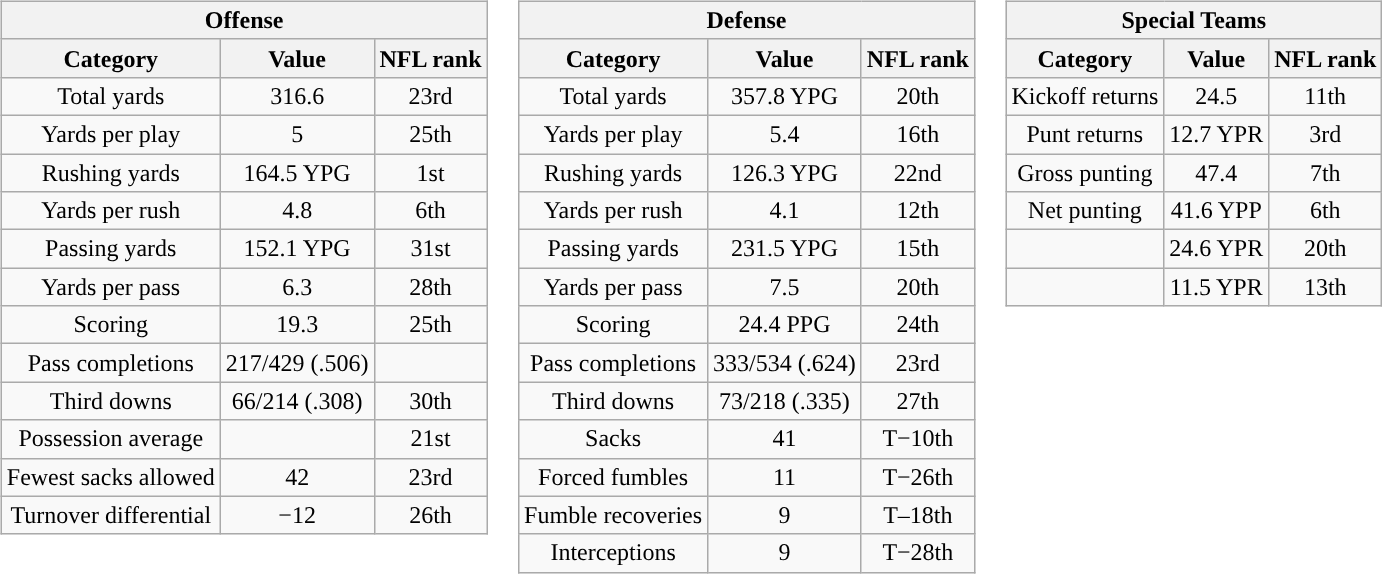<table>
<tr valign="top">
<td><br><table class="wikitable" style="text-align:center">
<tr>
<th colspan=3>Offense</th>
</tr>
<tr>
<th>Category</th>
<th>Value</th>
<th>NFL rank<br></th>
</tr>
<tr>
<td>Total yards</td>
<td>316.6 </td>
<td>23rd</td>
</tr>
<tr>
<td>Yards per play</td>
<td>5</td>
<td>25th</td>
</tr>
<tr>
<td>Rushing yards</td>
<td>164.5 YPG</td>
<td>1st</td>
</tr>
<tr>
<td>Yards per rush</td>
<td>4.8</td>
<td>6th</td>
</tr>
<tr>
<td>Passing yards</td>
<td>152.1 YPG</td>
<td>31st</td>
</tr>
<tr>
<td>Yards per pass</td>
<td>6.3</td>
<td>28th</td>
</tr>
<tr>
<td>Scoring</td>
<td>19.3 </td>
<td>25th</td>
</tr>
<tr>
<td>Pass completions</td>
<td>217/429 (.506)</td>
<td></td>
</tr>
<tr>
<td>Third downs</td>
<td>66/214 (.308)</td>
<td>30th</td>
</tr>
<tr>
<td>Possession average</td>
<td></td>
<td>21st</td>
</tr>
<tr>
<td>Fewest sacks allowed</td>
<td>42</td>
<td>23rd</td>
</tr>
<tr>
<td>Turnover differential</td>
<td>−12</td>
<td>26th</td>
</tr>
</table>
</td>
<td><br><table class="wikitable" style="text-align:center">
<tr>
<th colspan=3>Defense</th>
</tr>
<tr>
<th>Category</th>
<th>Value</th>
<th>NFL rank<br></th>
</tr>
<tr>
<td>Total yards</td>
<td>357.8 YPG</td>
<td>20th</td>
</tr>
<tr>
<td>Yards per play</td>
<td>5.4</td>
<td>16th</td>
</tr>
<tr>
<td>Rushing yards</td>
<td>126.3 YPG</td>
<td>22nd</td>
</tr>
<tr>
<td>Yards per rush</td>
<td>4.1</td>
<td>12th</td>
</tr>
<tr>
<td>Passing yards</td>
<td>231.5 YPG</td>
<td>15th</td>
</tr>
<tr>
<td>Yards per pass</td>
<td>7.5</td>
<td>20th</td>
</tr>
<tr>
<td>Scoring</td>
<td>24.4 PPG</td>
<td>24th</td>
</tr>
<tr>
<td>Pass completions</td>
<td>333/534 (.624)</td>
<td>23rd</td>
</tr>
<tr>
<td>Third downs</td>
<td>73/218 (.335)</td>
<td>27th</td>
</tr>
<tr>
<td>Sacks</td>
<td>41</td>
<td>T−10th</td>
</tr>
<tr>
<td>Forced fumbles</td>
<td>11</td>
<td>T−26th</td>
</tr>
<tr>
<td>Fumble recoveries</td>
<td>9</td>
<td>T–18th</td>
</tr>
<tr>
<td>Interceptions</td>
<td>9</td>
<td>T−28th</td>
</tr>
</table>
</td>
<td><br><table class="wikitable" style="text-align:center">
<tr>
<th colspan=3>Special Teams</th>
</tr>
<tr>
<th>Category</th>
<th>Value</th>
<th>NFL rank<br></th>
</tr>
<tr>
<td>Kickoff returns</td>
<td>24.5 </td>
<td>11th</td>
</tr>
<tr>
<td>Punt returns</td>
<td>12.7 YPR</td>
<td>3rd</td>
</tr>
<tr>
<td>Gross punting</td>
<td>47.4 </td>
<td>7th</td>
</tr>
<tr>
<td>Net punting</td>
<td>41.6 YPP</td>
<td>6th</td>
</tr>
<tr>
<td></td>
<td>24.6 YPR</td>
<td>20th</td>
</tr>
<tr>
<td></td>
<td>11.5 YPR</td>
<td>13th</td>
</tr>
</table>
</td>
</tr>
</table>
